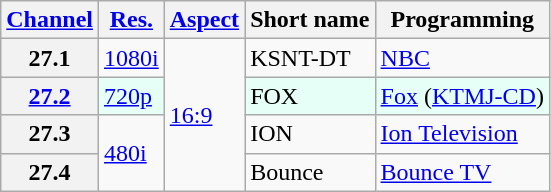<table class="wikitable">
<tr>
<th scope = "col"><a href='#'>Channel</a></th>
<th scope = "col"><a href='#'>Res.</a></th>
<th scope = "col"><a href='#'>Aspect</a></th>
<th scope = "col">Short name</th>
<th scope = "col">Programming</th>
</tr>
<tr>
<th scope = "row">27.1</th>
<td><a href='#'>1080i</a></td>
<td rowspan="4"><a href='#'>16:9</a></td>
<td>KSNT-DT</td>
<td><a href='#'>NBC</a></td>
</tr>
<tr style="background-color: #E6FFF7;">
<th scope = "row"><a href='#'>27.2</a></th>
<td><a href='#'>720p</a></td>
<td>FOX</td>
<td><a href='#'>Fox</a> (<a href='#'>KTMJ-CD</a>)</td>
</tr>
<tr>
<th scope = "row">27.3</th>
<td rowspan="2"><a href='#'>480i</a></td>
<td>ION</td>
<td><a href='#'>Ion Television</a></td>
</tr>
<tr>
<th scope = "row">27.4</th>
<td>Bounce</td>
<td><a href='#'>Bounce TV</a></td>
</tr>
</table>
